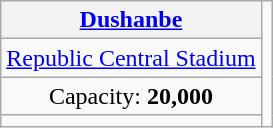<table class="wikitable" style="text-align:center">
<tr>
<th><a href='#'>Dushanbe</a></th>
<td rowspan=4></td>
</tr>
<tr>
<td><a href='#'>Republic Central Stadium</a></td>
</tr>
<tr>
<td>Capacity: <strong>20,000</strong></td>
</tr>
<tr>
<td></td>
</tr>
</table>
